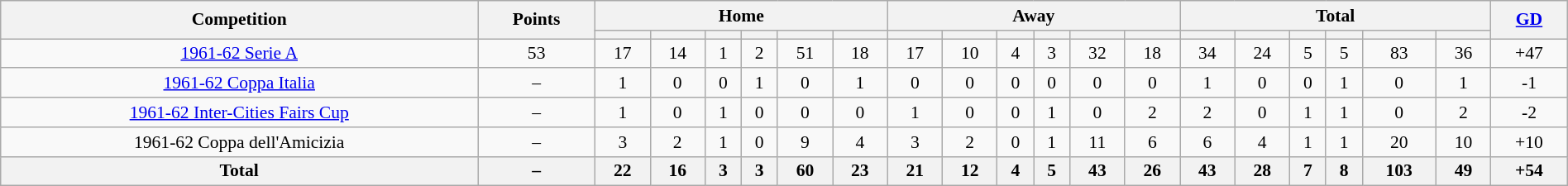<table class="wikitable" style="font-size:90%;width:100%;margin:auto;clear:both;text-align:center;">
<tr>
<th rowspan="2">Competition</th>
<th rowspan="2">Points</th>
<th colspan="6">Home</th>
<th colspan="6">Away</th>
<th colspan="6">Total</th>
<th rowspan="2"><a href='#'>GD</a></th>
</tr>
<tr>
<th></th>
<th></th>
<th></th>
<th></th>
<th></th>
<th></th>
<th></th>
<th></th>
<th></th>
<th></th>
<th></th>
<th></th>
<th></th>
<th></th>
<th></th>
<th></th>
<th></th>
<th></th>
</tr>
<tr>
<td><a href='#'>1961-62 Serie A</a></td>
<td>53</td>
<td>17</td>
<td>14</td>
<td>1</td>
<td>2</td>
<td>51</td>
<td>18</td>
<td>17</td>
<td>10</td>
<td>4</td>
<td>3</td>
<td>32</td>
<td>18</td>
<td>34</td>
<td>24</td>
<td>5</td>
<td>5</td>
<td>83</td>
<td>36</td>
<td>+47</td>
</tr>
<tr>
<td><a href='#'>1961-62 Coppa Italia</a></td>
<td>–</td>
<td>1</td>
<td>0</td>
<td>0</td>
<td>1</td>
<td>0</td>
<td>1</td>
<td>0</td>
<td>0</td>
<td>0</td>
<td>0</td>
<td>0</td>
<td>0</td>
<td>1</td>
<td>0</td>
<td>0</td>
<td>1</td>
<td>0</td>
<td>1</td>
<td>-1</td>
</tr>
<tr>
<td><a href='#'>1961-62 Inter-Cities Fairs Cup</a></td>
<td>–</td>
<td>1</td>
<td>0</td>
<td>1</td>
<td>0</td>
<td>0</td>
<td>0</td>
<td>1</td>
<td>0</td>
<td>0</td>
<td>1</td>
<td>0</td>
<td>2</td>
<td>2</td>
<td>0</td>
<td>1</td>
<td>1</td>
<td>0</td>
<td>2</td>
<td>-2</td>
</tr>
<tr>
<td>1961-62 Coppa dell'Amicizia</td>
<td>–</td>
<td>3</td>
<td>2</td>
<td>1</td>
<td>0</td>
<td>9</td>
<td>4</td>
<td>3</td>
<td>2</td>
<td>0</td>
<td>1</td>
<td>11</td>
<td>6</td>
<td>6</td>
<td>4</td>
<td>1</td>
<td>1</td>
<td>20</td>
<td>10</td>
<td>+10</td>
</tr>
<tr>
<th>Total</th>
<th>–</th>
<th>22</th>
<th>16</th>
<th>3</th>
<th>3</th>
<th>60</th>
<th>23</th>
<th>21</th>
<th>12</th>
<th>4</th>
<th>5</th>
<th>43</th>
<th>26</th>
<th>43</th>
<th>28</th>
<th>7</th>
<th>8</th>
<th>103</th>
<th>49</th>
<th>+54</th>
</tr>
</table>
